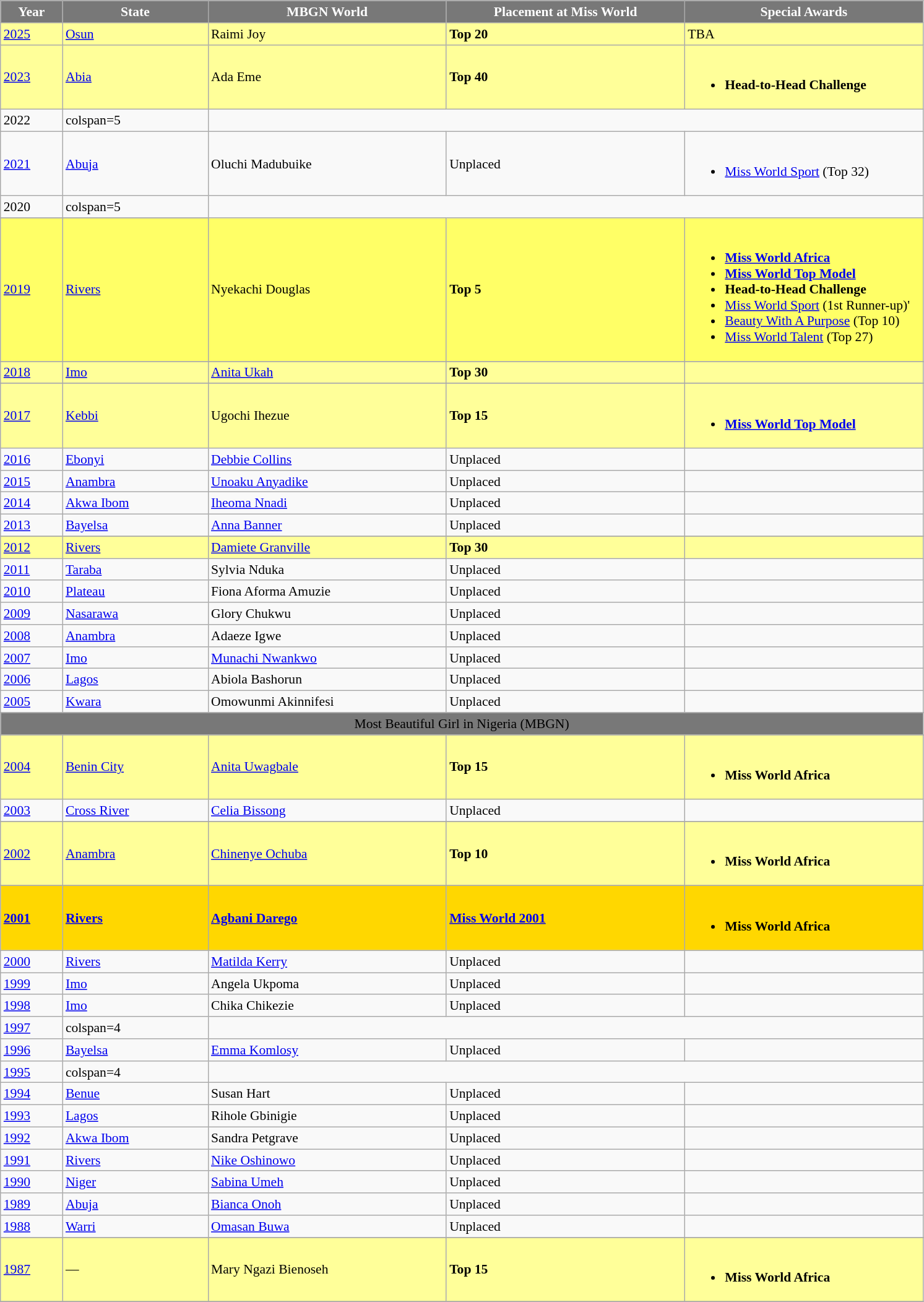<table class="wikitable " style="font-size: 90%;">
<tr>
<th width="60" style="background-color:#787878;color:#FFFFFF;">Year</th>
<th width="150" style="background-color:#787878;color:#FFFFFF;">State</th>
<th width="250" style="background-color:#787878;color:#FFFFFF;">MBGN World</th>
<th width="250" style="background-color:#787878;color:#FFFFFF;">Placement at Miss World</th>
<th width="250" style="background-color:#787878;color:#FFFFFF;">Special Awards</th>
</tr>
<tr style="background-color:#FFFF99;">
<td><a href='#'>2025</a></td>
<td><a href='#'>Osun</a></td>
<td>Raimi Joy</td>
<td><strong>Top 20</strong></td>
<td>TBA</td>
</tr>
<tr style="background-color:#FFFF99;">
<td><a href='#'>2023</a></td>
<td><a href='#'>Abia</a></td>
<td>Ada Eme</td>
<td><strong>Top 40</strong></td>
<td align="left"><br><ul><li><strong>Head-to-Head Challenge</strong></li></ul></td>
</tr>
<tr>
<td>2022</td>
<td>colspan=5 </td>
</tr>
<tr>
<td><a href='#'>2021</a></td>
<td><a href='#'>Abuja</a></td>
<td>Oluchi Madubuike</td>
<td>Unplaced</td>
<td align="left"><br><ul><li><a href='#'>Miss World Sport</a> (Top 32)</li></ul></td>
</tr>
<tr>
<td>2020</td>
<td>colspan=5 </td>
</tr>
<tr>
</tr>
<tr style="background-color:#FFFF66;">
<td><a href='#'>2019</a></td>
<td><a href='#'>Rivers</a></td>
<td>Nyekachi Douglas</td>
<td><strong>Top 5</strong></td>
<td align="left"><br><ul><li><strong><a href='#'>Miss World Africa</a></strong></li><li><strong><a href='#'>Miss World Top Model</a></strong></li><li><strong>Head-to-Head Challenge</strong></li><li><a href='#'>Miss World Sport</a> (1st Runner-up)'</li><li><a href='#'>Beauty With A Purpose</a> (Top 10)</li><li><a href='#'>Miss World Talent</a> (Top 27)</li></ul></td>
</tr>
<tr>
</tr>
<tr style="background-color:#FFFF99;">
<td><a href='#'>2018</a></td>
<td><a href='#'>Imo</a></td>
<td><a href='#'>Anita Ukah</a></td>
<td><strong>Top 30</strong></td>
<td></td>
</tr>
<tr>
</tr>
<tr style="background-color:#FFFF99;">
<td><a href='#'>2017</a></td>
<td><a href='#'>Kebbi</a></td>
<td>Ugochi Ihezue</td>
<td><strong>Top 15</strong></td>
<td align="left"><br><ul><li><strong><a href='#'>Miss World Top Model</a></strong></li></ul></td>
</tr>
<tr>
<td><a href='#'>2016</a></td>
<td><a href='#'>Ebonyi</a></td>
<td><a href='#'>Debbie Collins</a></td>
<td>Unplaced</td>
<td></td>
</tr>
<tr>
<td><a href='#'>2015</a></td>
<td><a href='#'>Anambra</a></td>
<td><a href='#'>Unoaku Anyadike</a></td>
<td>Unplaced</td>
<td></td>
</tr>
<tr>
<td><a href='#'>2014</a></td>
<td><a href='#'>Akwa Ibom</a></td>
<td><a href='#'>Iheoma Nnadi</a></td>
<td>Unplaced</td>
<td></td>
</tr>
<tr>
<td><a href='#'>2013</a></td>
<td><a href='#'>Bayelsa</a></td>
<td><a href='#'>Anna Banner</a></td>
<td>Unplaced</td>
<td></td>
</tr>
<tr>
</tr>
<tr style="background-color:#FFFF99;">
<td><a href='#'>2012</a></td>
<td><a href='#'>Rivers</a></td>
<td><a href='#'>Damiete Granville</a></td>
<td><strong>Top 30</strong></td>
<td></td>
</tr>
<tr>
<td><a href='#'>2011</a></td>
<td><a href='#'>Taraba</a></td>
<td>Sylvia Nduka</td>
<td>Unplaced</td>
<td></td>
</tr>
<tr>
<td><a href='#'>2010</a></td>
<td><a href='#'>Plateau</a></td>
<td>Fiona Aforma Amuzie</td>
<td>Unplaced</td>
<td></td>
</tr>
<tr>
<td><a href='#'>2009</a></td>
<td><a href='#'>Nasarawa</a></td>
<td>Glory Chukwu</td>
<td>Unplaced</td>
<td></td>
</tr>
<tr>
<td><a href='#'>2008</a></td>
<td><a href='#'>Anambra</a></td>
<td>Adaeze Igwe</td>
<td>Unplaced</td>
<td></td>
</tr>
<tr>
<td><a href='#'>2007</a></td>
<td><a href='#'>Imo</a></td>
<td><a href='#'>Munachi Nwankwo</a></td>
<td>Unplaced</td>
<td></td>
</tr>
<tr>
<td><a href='#'>2006</a></td>
<td><a href='#'>Lagos</a></td>
<td>Abiola Bashorun</td>
<td>Unplaced</td>
<td></td>
</tr>
<tr>
<td><a href='#'>2005</a></td>
<td><a href='#'>Kwara</a></td>
<td>Omowunmi Akinnifesi</td>
<td>Unplaced</td>
<td></td>
</tr>
<tr>
</tr>
<tr bgcolor="#787878" align="center">
<td colspan="5"><span>Most Beautiful Girl in Nigeria (MBGN)</span></td>
</tr>
<tr>
</tr>
<tr style="background-color:#FFFF99;">
<td><a href='#'>2004</a></td>
<td><a href='#'>Benin City</a></td>
<td><a href='#'>Anita Uwagbale</a></td>
<td><strong>Top 15</strong></td>
<td align="left"><br><ul><li><strong>Miss World Africa</strong></li></ul></td>
</tr>
<tr>
<td><a href='#'>2003</a></td>
<td><a href='#'>Cross River</a></td>
<td><a href='#'>Celia Bissong</a></td>
<td>Unplaced</td>
<td></td>
</tr>
<tr>
</tr>
<tr style="background-color:#FFFF99;">
<td><a href='#'>2002</a></td>
<td><a href='#'>Anambra</a></td>
<td><a href='#'>Chinenye Ochuba</a></td>
<td><strong>Top 10</strong></td>
<td align="left"><br><ul><li><strong>Miss World Africa</strong></li></ul></td>
</tr>
<tr>
</tr>
<tr style="background-color:gold; font-weight: bold ">
<td><a href='#'>2001</a></td>
<td><a href='#'>Rivers</a></td>
<td><a href='#'>Agbani Darego</a></td>
<td><a href='#'>Miss World 2001</a></td>
<td align="left"><br><ul><li>Miss World Africa</li></ul></td>
</tr>
<tr>
<td><a href='#'>2000</a></td>
<td><a href='#'>Rivers</a></td>
<td><a href='#'>Matilda Kerry</a></td>
<td>Unplaced</td>
<td></td>
</tr>
<tr>
<td><a href='#'>1999</a></td>
<td><a href='#'>Imo</a></td>
<td>Angela Ukpoma</td>
<td>Unplaced</td>
<td></td>
</tr>
<tr>
<td><a href='#'>1998</a></td>
<td><a href='#'>Imo</a></td>
<td>Chika Chikezie</td>
<td>Unplaced</td>
<td></td>
</tr>
<tr>
<td><a href='#'>1997</a></td>
<td>colspan=4 </td>
</tr>
<tr>
<td><a href='#'>1996</a></td>
<td><a href='#'>Bayelsa</a></td>
<td><a href='#'>Emma Komlosy</a></td>
<td>Unplaced</td>
<td></td>
</tr>
<tr>
<td><a href='#'>1995</a></td>
<td>colspan=4 </td>
</tr>
<tr>
<td><a href='#'>1994</a></td>
<td><a href='#'>Benue</a></td>
<td>Susan Hart</td>
<td>Unplaced</td>
<td></td>
</tr>
<tr>
<td><a href='#'>1993</a></td>
<td><a href='#'>Lagos</a></td>
<td>Rihole Gbinigie</td>
<td>Unplaced</td>
<td></td>
</tr>
<tr>
<td><a href='#'>1992</a></td>
<td><a href='#'>Akwa Ibom</a></td>
<td>Sandra Petgrave</td>
<td>Unplaced</td>
<td></td>
</tr>
<tr>
<td><a href='#'>1991</a></td>
<td><a href='#'>Rivers</a></td>
<td><a href='#'>Nike Oshinowo</a></td>
<td>Unplaced</td>
<td></td>
</tr>
<tr>
<td><a href='#'>1990</a></td>
<td><a href='#'>Niger</a></td>
<td><a href='#'>Sabina Umeh</a></td>
<td>Unplaced</td>
<td></td>
</tr>
<tr>
<td><a href='#'>1989</a></td>
<td><a href='#'>Abuja</a></td>
<td><a href='#'>Bianca Onoh</a></td>
<td>Unplaced</td>
<td></td>
</tr>
<tr>
<td><a href='#'>1988</a></td>
<td><a href='#'>Warri</a></td>
<td><a href='#'>Omasan Buwa</a></td>
<td>Unplaced</td>
<td></td>
</tr>
<tr>
</tr>
<tr style="background-color:#FFFF99;">
<td><a href='#'>1987</a></td>
<td>—</td>
<td>Mary Ngazi Bienoseh</td>
<td><strong>Top 15</strong></td>
<td align="left"><br><ul><li><strong>Miss World Africa</strong></li></ul></td>
</tr>
<tr>
</tr>
</table>
